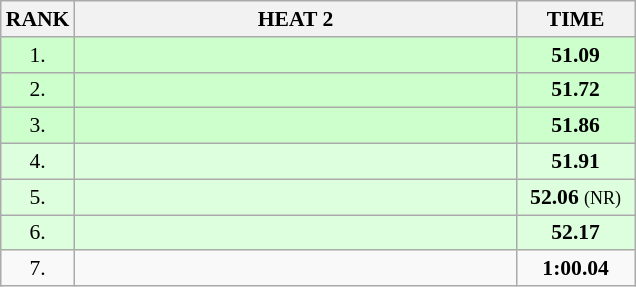<table class="wikitable" style="border-collapse: collapse; font-size: 90%;">
<tr>
<th>RANK</th>
<th style="width: 20em">HEAT 2</th>
<th style="width: 5em">TIME</th>
</tr>
<tr style="background:#ccffcc;">
<td align="center">1.</td>
<td></td>
<td align="center"><strong>51.09</strong></td>
</tr>
<tr style="background:#ccffcc;">
<td align="center">2.</td>
<td></td>
<td align="center"><strong>51.72</strong></td>
</tr>
<tr style="background:#ccffcc;">
<td align="center">3.</td>
<td></td>
<td align="center"><strong>51.86</strong></td>
</tr>
<tr style="background:#ddffdd;">
<td align="center">4.</td>
<td></td>
<td align="center"><strong>51.91</strong></td>
</tr>
<tr style="background:#ddffdd;">
<td align="center">5.</td>
<td></td>
<td align="center"><strong>52.06</strong> <small>(NR)</small></td>
</tr>
<tr style="background:#ddffdd;">
<td align="center">6.</td>
<td></td>
<td align="center"><strong>52.17</strong></td>
</tr>
<tr>
<td align="center">7.</td>
<td></td>
<td align="center"><strong>1:00.04</strong></td>
</tr>
</table>
